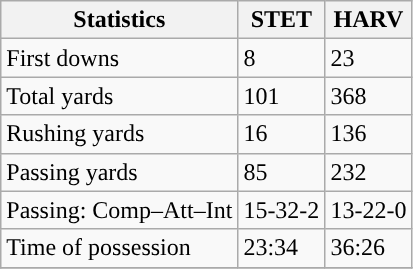<table class="wikitable" style="float: left;">
<tr>
<th>Statistics</th>
<th>STET</th>
<th>HARV</th>
</tr>
<tr>
<td>First downs</td>
<td>8</td>
<td>23</td>
</tr>
<tr>
<td>Total yards</td>
<td>101</td>
<td>368</td>
</tr>
<tr>
<td>Rushing yards</td>
<td>16</td>
<td>136</td>
</tr>
<tr>
<td>Passing yards</td>
<td>85</td>
<td>232</td>
</tr>
<tr>
<td>Passing: Comp–Att–Int</td>
<td>15-32-2</td>
<td>13-22-0</td>
</tr>
<tr>
<td>Time of possession</td>
<td>23:34</td>
<td>36:26</td>
</tr>
<tr>
</tr>
</table>
